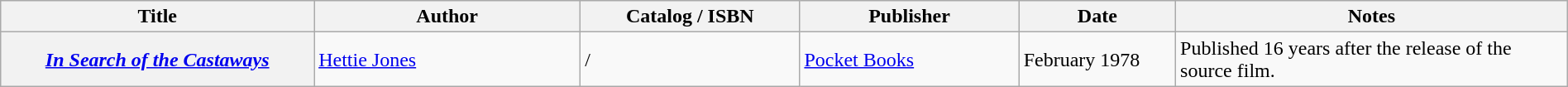<table class="wikitable sortable" style="width:100%;">
<tr>
<th width=20%>Title</th>
<th width=17%>Author</th>
<th width=14%>Catalog / ISBN</th>
<th width=14%>Publisher</th>
<th width=10%>Date</th>
<th width=25%>Notes</th>
</tr>
<tr>
<th><em><a href='#'>In Search of the Castaways</a></em></th>
<td><a href='#'>Hettie Jones</a></td>
<td> / </td>
<td><a href='#'>Pocket Books</a></td>
<td>February 1978</td>
<td>Published 16 years after the release of the source film.</td>
</tr>
</table>
